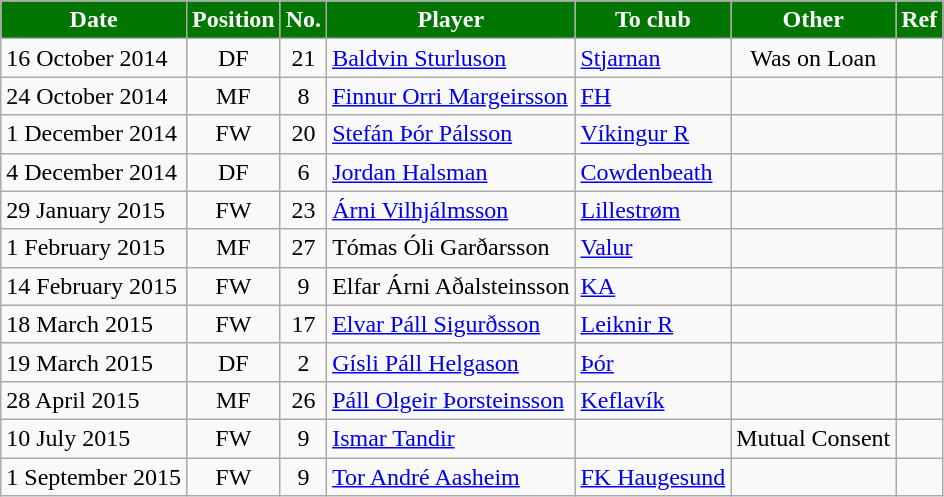<table class="wikitable sortable">
<tr>
<th style="background:#007500; color:white;"><strong>Date</strong></th>
<th style="background:#007500; color:white;"><strong>Position</strong></th>
<th style="background:#007500; color:white;"><strong>No.</strong></th>
<th style="background:#007500; color:white;"><strong>Player</strong></th>
<th style="background:#007500; color:white;"><strong>To club</strong></th>
<th style="background:#007500; color:white;"><strong>Other</strong></th>
<th style="background:#007500; color:white;"><strong>Ref</strong></th>
</tr>
<tr>
<td>16 October 2014</td>
<td style="text-align:center;">DF</td>
<td style="text-align:center;">21</td>
<td style="text-align:left;"> <a href='#'>Baldvin Sturluson</a></td>
<td style="text-align:left;"> <a href='#'>Stjarnan</a></td>
<td style="text-align:center;">Was on Loan</td>
<td></td>
</tr>
<tr>
<td>24 October 2014</td>
<td style="text-align:center;">MF</td>
<td style="text-align:center;">8</td>
<td style="text-align:left;"> <a href='#'>Finnur Orri Margeirsson</a></td>
<td style="text-align:left;"> <a href='#'>FH</a></td>
<td></td>
<td></td>
</tr>
<tr>
<td>1 December 2014</td>
<td style="text-align:center;">FW</td>
<td style="text-align:center;">20</td>
<td style="text-align:left;"> <a href='#'>Stefán Þór Pálsson</a></td>
<td style="text-align:left;"> <a href='#'>Víkingur R</a></td>
<td></td>
<td></td>
</tr>
<tr>
<td>4 December 2014</td>
<td style="text-align:center;">DF</td>
<td style="text-align:center;">6</td>
<td style="text-align:left;"> <a href='#'>Jordan Halsman</a></td>
<td style="text-align:left;"> <a href='#'>Cowdenbeath</a></td>
<td></td>
<td></td>
</tr>
<tr>
<td>29 January 2015</td>
<td style="text-align:center;">FW</td>
<td style="text-align:center;">23</td>
<td style="text-align:left;"> <a href='#'>Árni Vilhjálmsson</a></td>
<td style="text-align:left;"> <a href='#'>Lillestrøm</a></td>
<td></td>
<td></td>
</tr>
<tr>
<td>1 February 2015</td>
<td style="text-align:center;">MF</td>
<td style="text-align:center;">27</td>
<td style="text-align:left;"> Tómas Óli Garðarsson</td>
<td style="text-align:left;"> <a href='#'>Valur</a></td>
<td></td>
<td></td>
</tr>
<tr>
<td>14 February 2015</td>
<td style="text-align:center;">FW</td>
<td style="text-align:center;">9</td>
<td style="text-align:left;"> Elfar Árni Aðalsteinsson</td>
<td style="text-align:left;"> <a href='#'>KA</a></td>
<td></td>
<td></td>
</tr>
<tr>
<td>18 March 2015</td>
<td style="text-align:center;">FW</td>
<td style="text-align:center;">17</td>
<td style="text-align:left;"> <a href='#'>Elvar Páll Sigurðsson</a></td>
<td style="text-align:left;"> <a href='#'>Leiknir R</a></td>
<td></td>
<td></td>
</tr>
<tr>
<td>19 March 2015</td>
<td style="text-align:center;">DF</td>
<td style="text-align:center;">2</td>
<td style="text-align:left;"> <a href='#'>Gísli Páll Helgason</a></td>
<td style="text-align:left;"> <a href='#'>Þór</a></td>
<td></td>
<td></td>
</tr>
<tr>
<td>28 April 2015</td>
<td style="text-align:center;">MF</td>
<td style="text-align:center;">26</td>
<td style="text-align:left;"> <a href='#'>Páll Olgeir Þorsteinsson</a></td>
<td style="text-align:left;"> <a href='#'>Keflavík</a></td>
<td></td>
<td></td>
</tr>
<tr>
<td>10 July 2015</td>
<td style="text-align:center;">FW</td>
<td style="text-align:center;">9</td>
<td style="text-align:left;"> <a href='#'>Ismar Tandir</a></td>
<td style="text-align:left;"></td>
<td>Mutual Consent</td>
<td></td>
</tr>
<tr>
<td>1 September 2015</td>
<td style="text-align:center;">FW</td>
<td style="text-align:center;">9</td>
<td style="text-align:left;"> <a href='#'>Tor André Aasheim</a></td>
<td style="text-align:left;"> <a href='#'>FK Haugesund</a></td>
<td></td>
<td></td>
</tr>
</table>
